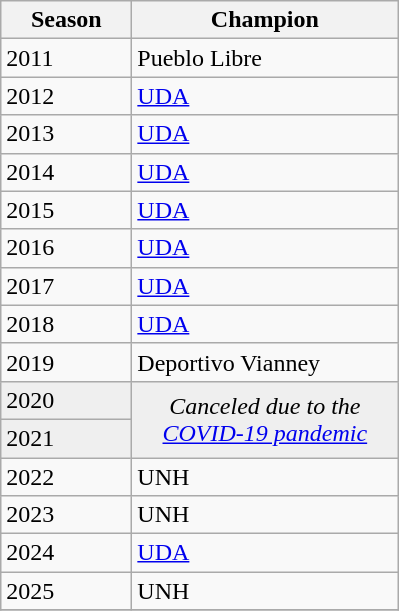<table class="wikitable sortable">
<tr>
<th width=80px>Season</th>
<th width=170px>Champion</th>
</tr>
<tr>
<td>2011</td>
<td>Pueblo Libre</td>
</tr>
<tr>
<td>2012</td>
<td><a href='#'>UDA</a></td>
</tr>
<tr>
<td>2013</td>
<td><a href='#'>UDA</a></td>
</tr>
<tr>
<td>2014</td>
<td><a href='#'>UDA</a></td>
</tr>
<tr>
<td>2015</td>
<td><a href='#'>UDA</a></td>
</tr>
<tr>
<td>2016</td>
<td><a href='#'>UDA</a></td>
</tr>
<tr>
<td>2017</td>
<td><a href='#'>UDA</a></td>
</tr>
<tr>
<td>2018</td>
<td><a href='#'>UDA</a></td>
</tr>
<tr>
<td>2019</td>
<td>Deportivo Vianney</td>
</tr>
<tr bgcolor=#efefef>
<td>2020</td>
<td rowspan=2 colspan="1" align=center><em>Canceled due to the <a href='#'>COVID-19 pandemic</a></em></td>
</tr>
<tr bgcolor=#efefef>
<td>2021</td>
</tr>
<tr>
<td>2022</td>
<td>UNH</td>
</tr>
<tr>
<td>2023</td>
<td>UNH</td>
</tr>
<tr>
<td>2024</td>
<td><a href='#'>UDA</a></td>
</tr>
<tr>
<td>2025</td>
<td>UNH</td>
</tr>
<tr>
</tr>
</table>
